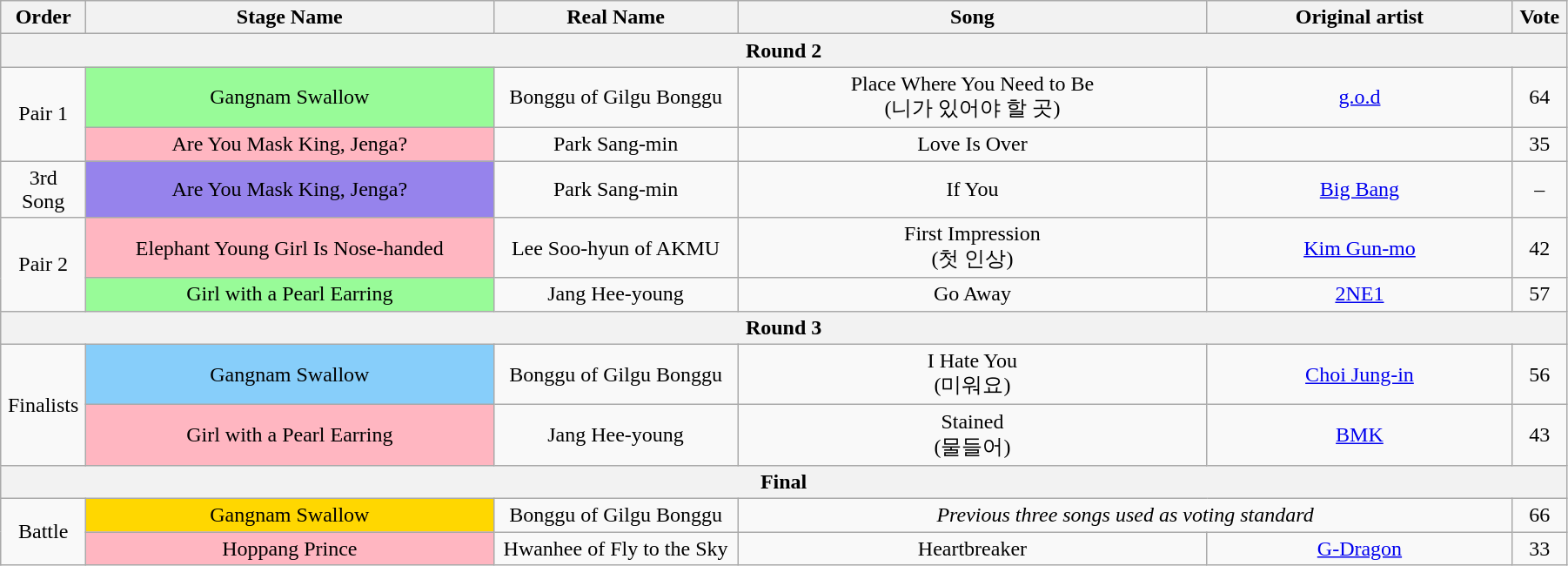<table class="wikitable" style="text-align:center; width:95%;">
<tr>
<th style="width:1%;">Order</th>
<th style="width:20%;">Stage Name</th>
<th style="width:12%;">Real Name</th>
<th style="width:23%;">Song</th>
<th style="width:15%;">Original artist</th>
<th style="width:1%;">Vote</th>
</tr>
<tr>
<th colspan=6>Round 2</th>
</tr>
<tr>
<td rowspan=2>Pair 1</td>
<td bgcolor="palegreen">Gangnam Swallow</td>
<td>Bonggu of Gilgu Bonggu</td>
<td>Place Where You Need to Be<br>(니가 있어야 할 곳)</td>
<td><a href='#'>g.o.d</a></td>
<td>64</td>
</tr>
<tr>
<td bgcolor="lightpink">Are You Mask King, Jenga?</td>
<td>Park Sang-min</td>
<td>Love Is Over</td>
<td></td>
<td>35</td>
</tr>
<tr>
<td>3rd Song</td>
<td bgcolor="#9683EC">Are You Mask King, Jenga?</td>
<td>Park Sang-min</td>
<td>If You</td>
<td><a href='#'>Big Bang</a></td>
<td>–</td>
</tr>
<tr>
<td rowspan=2>Pair 2</td>
<td bgcolor="lightpink">Elephant Young Girl Is Nose-handed</td>
<td>Lee Soo-hyun of AKMU</td>
<td>First Impression<br>(첫 인상)</td>
<td><a href='#'>Kim Gun-mo</a></td>
<td>42</td>
</tr>
<tr>
<td bgcolor="palegreen">Girl with a Pearl Earring</td>
<td>Jang Hee-young</td>
<td>Go Away</td>
<td><a href='#'>2NE1</a></td>
<td>57</td>
</tr>
<tr>
<th colspan=6>Round 3</th>
</tr>
<tr>
<td rowspan=2>Finalists</td>
<td bgcolor="lightskyblue">Gangnam Swallow</td>
<td>Bonggu of Gilgu Bonggu</td>
<td>I Hate You<br>(미워요)</td>
<td><a href='#'>Choi Jung-in</a></td>
<td>56</td>
</tr>
<tr>
<td bgcolor="lightpink">Girl with a Pearl Earring</td>
<td>Jang Hee-young</td>
<td>Stained<br>(물들어)</td>
<td><a href='#'>BMK</a></td>
<td>43</td>
</tr>
<tr>
<th colspan=6>Final</th>
</tr>
<tr>
<td rowspan=2>Battle</td>
<td bgcolor="gold">Gangnam Swallow</td>
<td>Bonggu of Gilgu Bonggu</td>
<td colspan=2><em>Previous three songs used as voting standard</em></td>
<td>66</td>
</tr>
<tr>
<td bgcolor="lightpink">Hoppang Prince</td>
<td>Hwanhee of Fly to the Sky</td>
<td>Heartbreaker</td>
<td><a href='#'>G-Dragon</a></td>
<td>33</td>
</tr>
</table>
